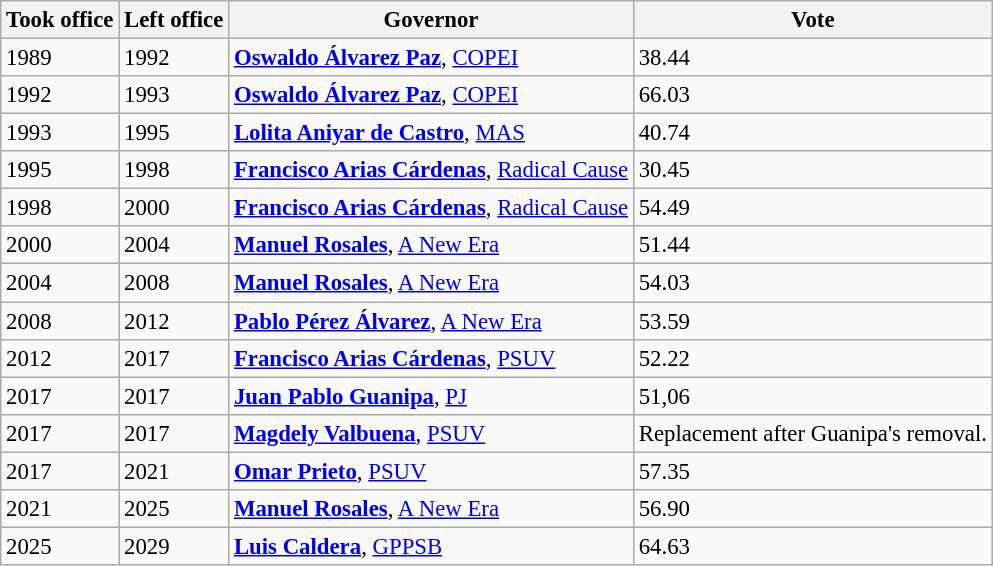<table class="wikitable" style="font-size: 95%;">
<tr>
<th>Took office</th>
<th>Left office</th>
<th>Governor</th>
<th>Vote</th>
</tr>
<tr>
<td>1989</td>
<td>1992</td>
<td><strong><a href='#'>Oswaldo Álvarez Paz</a></strong>, <a href='#'>COPEI</a></td>
<td>38.44</td>
</tr>
<tr>
<td>1992</td>
<td>1993</td>
<td><strong><a href='#'>Oswaldo Álvarez Paz</a></strong>, <a href='#'>COPEI</a></td>
<td>66.03</td>
</tr>
<tr>
<td>1993</td>
<td>1995</td>
<td><strong><a href='#'>Lolita Aniyar de Castro</a></strong>, <a href='#'>MAS</a></td>
<td>40.74</td>
</tr>
<tr>
<td>1995</td>
<td>1998</td>
<td><strong><a href='#'>Francisco Arias Cárdenas</a></strong>, <a href='#'>Radical Cause</a></td>
<td>30.45</td>
</tr>
<tr>
<td>1998</td>
<td>2000</td>
<td><strong><a href='#'>Francisco Arias Cárdenas</a></strong>, <a href='#'>Radical Cause</a></td>
<td>54.49</td>
</tr>
<tr>
<td>2000</td>
<td>2004</td>
<td><strong><a href='#'>Manuel Rosales</a></strong>, <a href='#'>A New Era</a></td>
<td>51.44</td>
</tr>
<tr>
<td>2004</td>
<td>2008</td>
<td><strong><a href='#'>Manuel Rosales</a></strong>, <a href='#'>A New Era</a></td>
<td>54.03</td>
</tr>
<tr>
<td>2008</td>
<td>2012</td>
<td><strong><a href='#'>Pablo Pérez Álvarez</a></strong>, <a href='#'>A New Era</a></td>
<td>53.59</td>
</tr>
<tr>
<td>2012</td>
<td>2017</td>
<td><strong><a href='#'>Francisco Arias Cárdenas</a></strong>, <a href='#'>PSUV</a></td>
<td>52.22</td>
</tr>
<tr>
<td>2017</td>
<td>2017</td>
<td><strong><a href='#'>Juan Pablo Guanipa</a></strong>, <a href='#'>PJ</a></td>
<td>51,06</td>
</tr>
<tr>
<td>2017</td>
<td>2017</td>
<td><strong><a href='#'>Magdely Valbuena</a></strong>, <a href='#'>PSUV</a></td>
<td>Replacement after Guanipa's removal.</td>
</tr>
<tr>
<td>2017</td>
<td>2021</td>
<td><strong><a href='#'>Omar Prieto</a></strong>, <a href='#'>PSUV</a></td>
<td>57.35</td>
</tr>
<tr>
<td>2021</td>
<td>2025</td>
<td><strong><a href='#'>Manuel Rosales</a></strong>, <a href='#'>A New Era</a></td>
<td>56.90 </td>
</tr>
<tr>
<td>2025</td>
<td>2029</td>
<td><strong><a href='#'>Luis Caldera</a></strong>, <a href='#'>GPPSB</a></td>
<td>64.63</td>
</tr>
</table>
